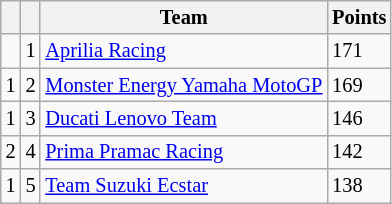<table class="wikitable" style="font-size: 85%;">
<tr>
<th></th>
<th></th>
<th>Team</th>
<th>Points</th>
</tr>
<tr>
<td></td>
<td align=center>1</td>
<td> <a href='#'>Aprilia Racing</a></td>
<td align=left>171</td>
</tr>
<tr>
<td> 1</td>
<td align=center>2</td>
<td> <a href='#'>Monster Energy Yamaha MotoGP</a></td>
<td align=left>169</td>
</tr>
<tr>
<td> 1</td>
<td align=center>3</td>
<td> <a href='#'>Ducati Lenovo Team</a></td>
<td align=left>146</td>
</tr>
<tr>
<td> 2</td>
<td align=center>4</td>
<td> <a href='#'>Prima Pramac Racing</a></td>
<td align=left>142</td>
</tr>
<tr>
<td> 1</td>
<td align=center>5</td>
<td> <a href='#'>Team Suzuki Ecstar</a></td>
<td align=left>138</td>
</tr>
</table>
